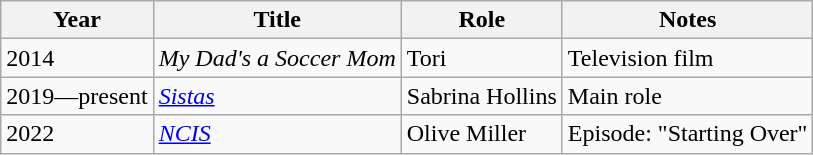<table class="wikitable sortable">
<tr>
<th>Year</th>
<th>Title</th>
<th>Role</th>
<th class="unsortable">Notes</th>
</tr>
<tr>
<td>2014</td>
<td><em>My Dad's a Soccer Mom</em></td>
<td>Tori</td>
<td>Television film</td>
</tr>
<tr>
<td>2019—present</td>
<td><em><a href='#'>Sistas</a></em></td>
<td>Sabrina Hollins</td>
<td>Main role</td>
</tr>
<tr>
<td>2022</td>
<td><em><a href='#'>NCIS</a></em></td>
<td>Olive Miller</td>
<td>Episode: "Starting Over"</td>
</tr>
</table>
